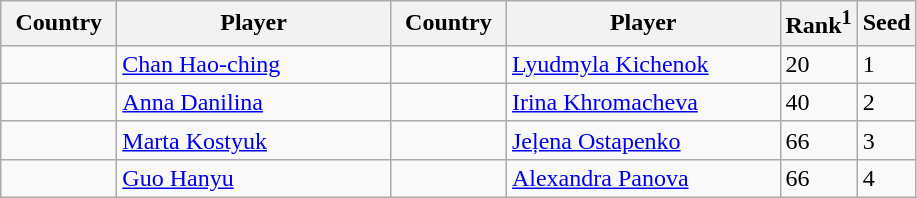<table class="sortable wikitable">
<tr>
<th width="70">Country</th>
<th width="175">Player</th>
<th width="70">Country</th>
<th width="175">Player</th>
<th>Rank<sup>1</sup></th>
<th>Seed</th>
</tr>
<tr>
<td></td>
<td><a href='#'>Chan Hao-ching</a></td>
<td></td>
<td><a href='#'>Lyudmyla Kichenok</a></td>
<td>20</td>
<td>1</td>
</tr>
<tr>
<td></td>
<td><a href='#'>Anna Danilina</a></td>
<td></td>
<td><a href='#'>Irina Khromacheva</a></td>
<td>40</td>
<td>2</td>
</tr>
<tr>
<td></td>
<td><a href='#'>Marta Kostyuk</a></td>
<td></td>
<td><a href='#'>Jeļena Ostapenko</a></td>
<td>66</td>
<td>3</td>
</tr>
<tr>
<td></td>
<td><a href='#'>Guo Hanyu</a></td>
<td></td>
<td><a href='#'>Alexandra Panova</a></td>
<td>66</td>
<td>4</td>
</tr>
</table>
